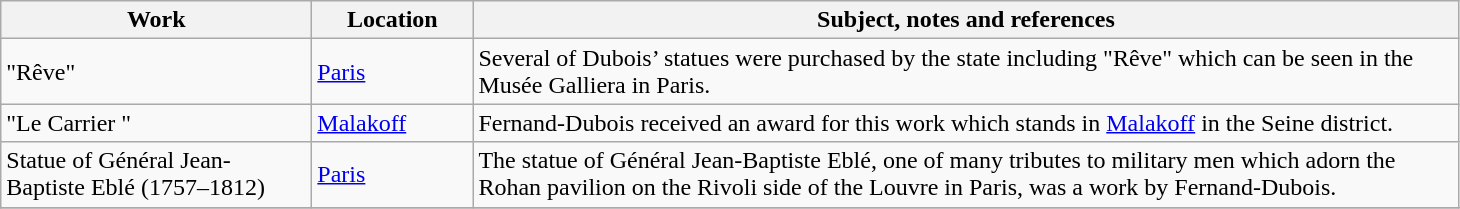<table class="wikitable sortable">
<tr>
<th style="width:200px">Work</th>
<th style="width:100px">Location</th>
<th style="width:650px" class="unsortable">Subject, notes and references</th>
</tr>
<tr>
<td>"Rêve"</td>
<td><a href='#'>Paris</a></td>
<td>Several of Dubois’ statues were purchased by the state including "Rêve" which can be seen in the Musée Galliera in Paris.</td>
</tr>
<tr>
<td>"Le Carrier "</td>
<td><a href='#'>Malakoff</a></td>
<td>Fernand-Dubois received an award for this work which stands in <a href='#'>Malakoff</a> in the Seine district.</td>
</tr>
<tr>
<td>Statue of Général Jean-Baptiste Eblé (1757–1812)</td>
<td><a href='#'>Paris</a></td>
<td>The statue of Général Jean-Baptiste Eblé, one of many tributes to military men which adorn the Rohan pavilion on the Rivoli side of the Louvre in Paris, was a work by Fernand-Dubois.</td>
</tr>
<tr>
</tr>
</table>
